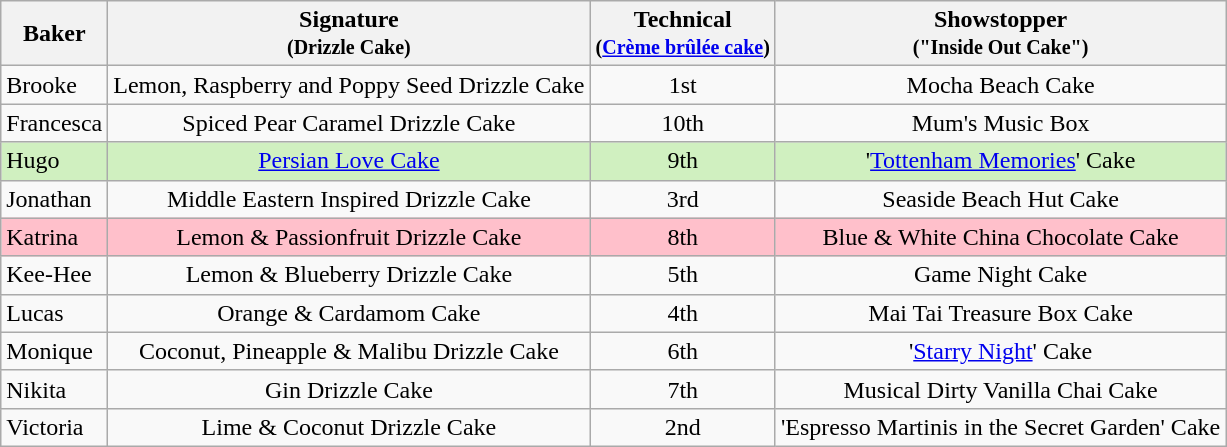<table class="wikitable" style="text-align:center;">
<tr>
<th>Baker</th>
<th>Signature<br><small>(Drizzle Cake)</small></th>
<th>Technical<br><small>(<a href='#'>Crème brûlée cake</a>)</small></th>
<th>Showstopper<br><small>("Inside Out Cake")</small></th>
</tr>
<tr>
<td align="left">Brooke</td>
<td>Lemon, Raspberry and Poppy Seed Drizzle Cake</td>
<td>1st</td>
<td>Mocha Beach Cake</td>
</tr>
<tr>
<td align="left">Francesca</td>
<td>Spiced Pear Caramel Drizzle Cake</td>
<td>10th</td>
<td>Mum's Music Box</td>
</tr>
<tr style="background:#d0f0c0;">
<td align="left">Hugo</td>
<td><a href='#'>Persian Love Cake</a></td>
<td>9th</td>
<td>'<a href='#'>Tottenham Memories</a>' Cake</td>
</tr>
<tr>
<td align="left">Jonathan</td>
<td>Middle Eastern Inspired Drizzle Cake</td>
<td>3rd</td>
<td>Seaside Beach Hut Cake</td>
</tr>
<tr style="background:pink;">
<td align="left">Katrina</td>
<td>Lemon & Passionfruit Drizzle Cake</td>
<td>8th</td>
<td>Blue & White China Chocolate Cake</td>
</tr>
<tr>
<td align="left">Kee-Hee</td>
<td>Lemon & Blueberry Drizzle Cake</td>
<td>5th</td>
<td>Game Night Cake</td>
</tr>
<tr>
<td align="left">Lucas</td>
<td>Orange & Cardamom Cake</td>
<td>4th</td>
<td>Mai Tai Treasure Box Cake</td>
</tr>
<tr>
<td align="left">Monique</td>
<td>Coconut, Pineapple & Malibu Drizzle Cake</td>
<td>6th</td>
<td>'<a href='#'>Starry Night</a>' Cake</td>
</tr>
<tr>
<td align="left">Nikita</td>
<td>Gin Drizzle Cake</td>
<td>7th</td>
<td>Musical Dirty Vanilla Chai Cake</td>
</tr>
<tr>
<td align="left">Victoria</td>
<td>Lime & Coconut Drizzle Cake</td>
<td>2nd</td>
<td>'Espresso Martinis in the Secret Garden' Cake</td>
</tr>
</table>
